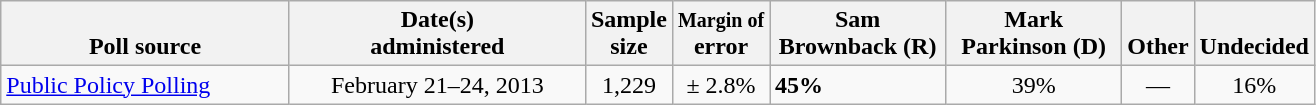<table class="wikitable">
<tr valign= bottom>
<th style="width:185px;">Poll source</th>
<th style="width:190px;">Date(s)<br>administered</th>
<th class=small>Sample<br>size</th>
<th><small>Margin of</small><br>error</th>
<th style="width:110px;">Sam<br>Brownback (R)</th>
<th style="width:110px;">Mark<br>Parkinson (D)</th>
<th style="width:40px;">Other</th>
<th style="width:40px;">Undecided</th>
</tr>
<tr>
<td><a href='#'>Public Policy Polling</a></td>
<td align=center>February 21–24, 2013</td>
<td align=center>1,229</td>
<td align=center>± 2.8%</td>
<td><strong>45%</strong></td>
<td align=center>39%</td>
<td align=center>—</td>
<td align=center>16%</td>
</tr>
</table>
